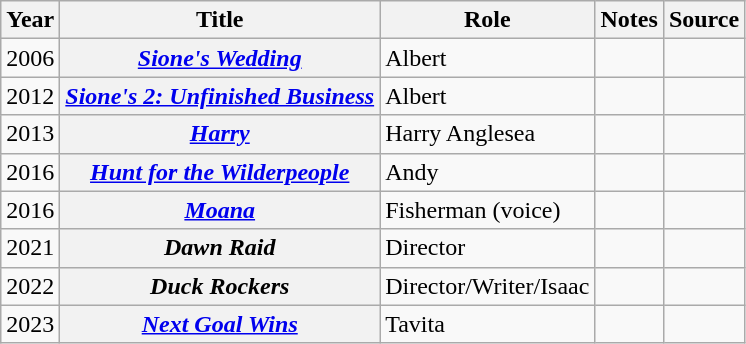<table class="wikitable plainrowheaders sortable">
<tr>
<th scope="col">Year</th>
<th scope="col">Title</th>
<th scope="col">Role</th>
<th scope="col" class="unsortable">Notes</th>
<th scope="col" class="unsortable">Source</th>
</tr>
<tr>
<td>2006</td>
<th scope="row"><em><a href='#'>Sione's Wedding</a></em></th>
<td>Albert</td>
<td></td>
<td></td>
</tr>
<tr>
<td>2012</td>
<th scope="row"><em><a href='#'>Sione's 2: Unfinished Business</a></em></th>
<td>Albert</td>
<td></td>
<td></td>
</tr>
<tr>
<td>2013</td>
<th scope="row"><em><a href='#'>Harry</a></em></th>
<td>Harry Anglesea</td>
<td></td>
<td></td>
</tr>
<tr>
<td>2016</td>
<th scope="row"><em><a href='#'>Hunt for the Wilderpeople</a></em></th>
<td>Andy</td>
<td></td>
<td></td>
</tr>
<tr>
<td>2016</td>
<th scope="row"><em><a href='#'>Moana</a></em></th>
<td>Fisherman (voice)</td>
<td></td>
<td></td>
</tr>
<tr>
<td>2021</td>
<th scope="row"><em>Dawn Raid</em></th>
<td>Director</td>
<td></td>
<td></td>
</tr>
<tr>
<td>2022</td>
<th scope="row"><em>Duck Rockers</em></th>
<td>Director/Writer/Isaac</td>
<td></td>
<td></td>
</tr>
<tr>
<td>2023</td>
<th scope="row"><em><a href='#'>Next Goal Wins</a></em></th>
<td>Tavita</td>
<td></td>
<td></td>
</tr>
</table>
